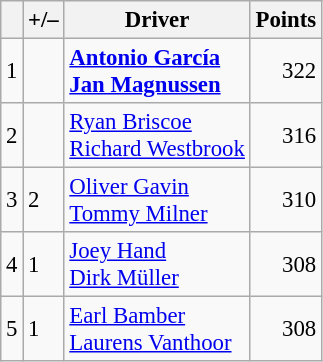<table class="wikitable" style="font-size: 95%;">
<tr>
<th scope="col"></th>
<th scope="col">+/–</th>
<th scope="col">Driver</th>
<th scope="col">Points</th>
</tr>
<tr>
<td align=center>1</td>
<td align="left"></td>
<td><strong> <a href='#'>Antonio García</a><br> <a href='#'>Jan Magnussen</a></strong></td>
<td align=right>322</td>
</tr>
<tr>
<td align=center>2</td>
<td align="left"></td>
<td> <a href='#'>Ryan Briscoe</a><br> <a href='#'>Richard Westbrook</a></td>
<td align=right>316</td>
</tr>
<tr>
<td align=center>3</td>
<td align="left"> 2</td>
<td> <a href='#'>Oliver Gavin</a><br> <a href='#'>Tommy Milner</a></td>
<td align=right>310</td>
</tr>
<tr>
<td align=center>4</td>
<td align="left"> 1</td>
<td> <a href='#'>Joey Hand</a><br> <a href='#'>Dirk Müller</a></td>
<td align=right>308</td>
</tr>
<tr>
<td align=center>5</td>
<td align="left"> 1</td>
<td> <a href='#'>Earl Bamber</a><br> <a href='#'>Laurens Vanthoor</a></td>
<td align=right>308</td>
</tr>
</table>
